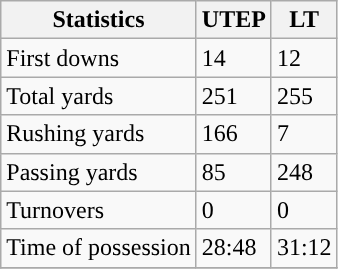<table class="wikitable" style="float: left;">
<tr>
<th>Statistics</th>
<th>UTEP</th>
<th>LT</th>
</tr>
<tr>
<td>First downs</td>
<td>14</td>
<td>12</td>
</tr>
<tr>
<td>Total yards</td>
<td>251</td>
<td>255</td>
</tr>
<tr>
<td>Rushing yards</td>
<td>166</td>
<td>7</td>
</tr>
<tr>
<td>Passing yards</td>
<td>85</td>
<td>248</td>
</tr>
<tr>
<td>Turnovers</td>
<td>0</td>
<td>0</td>
</tr>
<tr>
<td>Time of possession</td>
<td>28:48</td>
<td>31:12</td>
</tr>
<tr>
</tr>
</table>
